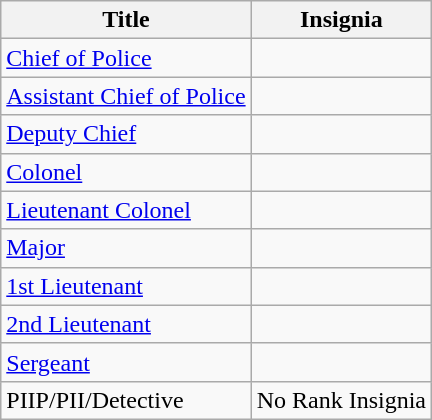<table class="wikitable">
<tr>
<th>Title</th>
<th>Insignia</th>
</tr>
<tr>
<td><a href='#'>Chief of Police</a></td>
<td></td>
</tr>
<tr>
<td><a href='#'>Assistant Chief of Police</a></td>
<td></td>
</tr>
<tr>
<td><a href='#'>Deputy Chief</a></td>
<td></td>
</tr>
<tr>
<td><a href='#'>Colonel</a></td>
<td></td>
</tr>
<tr>
<td><a href='#'>Lieutenant Colonel</a></td>
<td></td>
</tr>
<tr>
<td><a href='#'>Major</a></td>
<td></td>
</tr>
<tr>
<td><a href='#'>1st Lieutenant</a></td>
<td></td>
</tr>
<tr>
<td><a href='#'>2nd Lieutenant</a></td>
<td></td>
</tr>
<tr>
<td><a href='#'>Sergeant</a></td>
<td></td>
</tr>
<tr>
<td>PIIP/PII/Detective</td>
<td>No Rank Insignia</td>
</tr>
</table>
